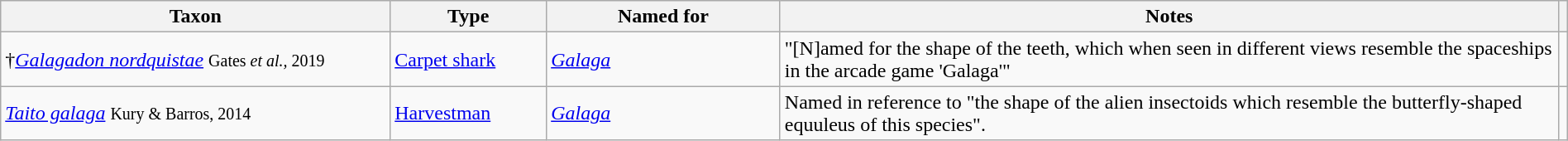<table class="wikitable sortable" width="100%">
<tr>
<th style="width:25%;">Taxon</th>
<th style="width:10%;">Type</th>
<th style="width:15%;">Named for</th>
<th style="width:50%;">Notes</th>
<th></th>
</tr>
<tr>
<td>†<em><a href='#'>Galagadon nordquistae</a></em> <small>Gates <em>et al.,</em> 2019</small></td>
<td><a href='#'>Carpet shark</a></td>
<td><em><a href='#'>Galaga</a></em></td>
<td>"[N]amed for the shape of the teeth, which when seen in different views resemble the spaceships in the arcade game 'Galaga'"</td>
<td></td>
</tr>
<tr>
<td><em><a href='#'>Taito galaga</a></em> <small>Kury & Barros, 2014</small></td>
<td><a href='#'>Harvestman</a></td>
<td><em><a href='#'>Galaga</a></em></td>
<td>Named in reference to "the shape of the alien insectoids which resemble the butterfly-shaped equuleus of this species".</td>
<td></td>
</tr>
</table>
